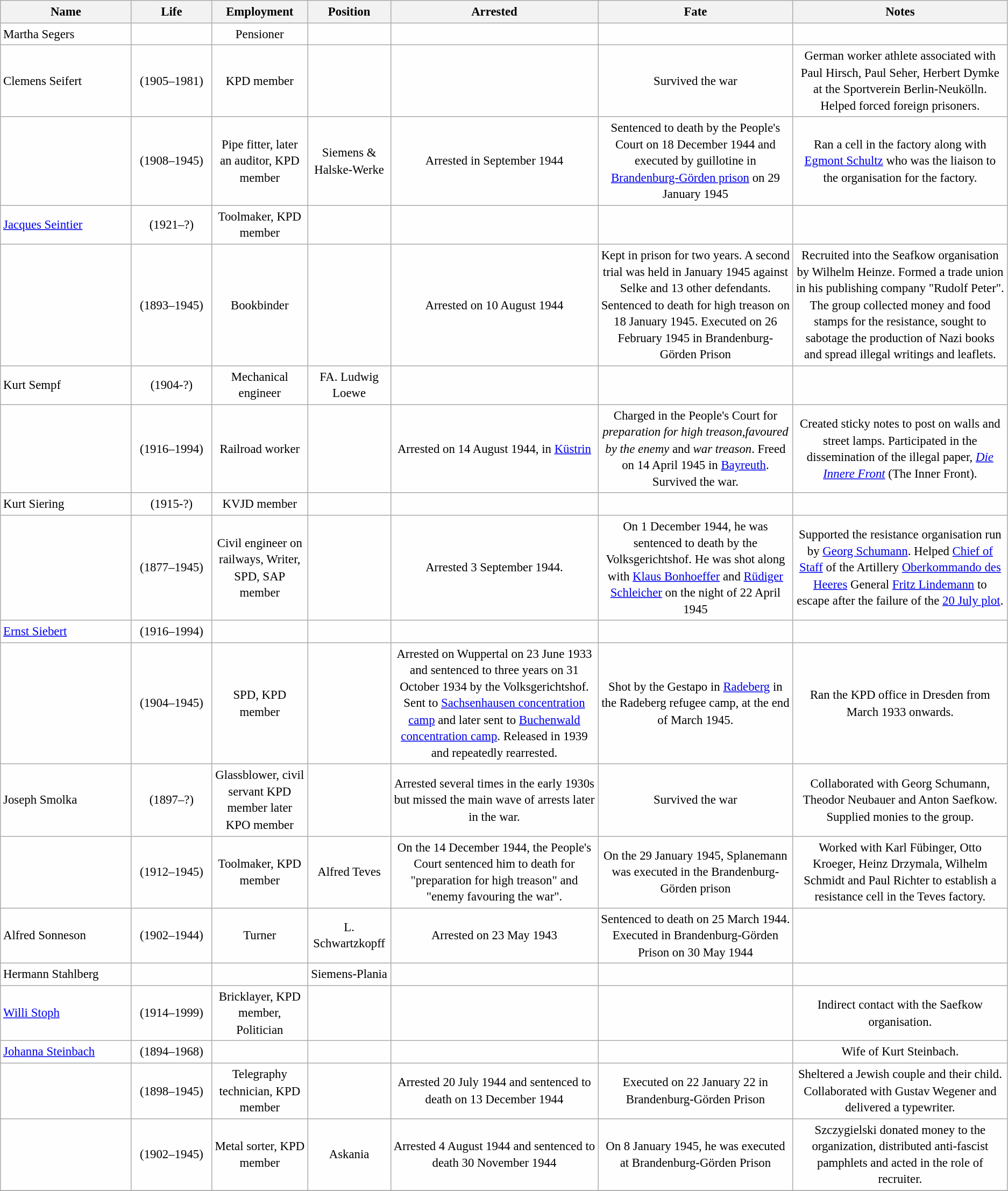<table class="wikitable sortable" style="table-layout:fixed;background-color:#FEFEFE;font-size:95%;padding:0.30em;line-height:1.35em;">
<tr>
<th scope="col"  width=13%>Name</th>
<th scope="col"  width=8%>Life</th>
<th scope="col">Employment</th>
<th scope="col">Position</th>
<th scope="col">Arrested</th>
<th scope="col">Fate</th>
<th scope="col">Notes</th>
</tr>
<tr>
<td>Martha Segers</td>
<td style="text-align: center;"></td>
<td style="text-align: center;">Pensioner</td>
<td style="text-align: center;"></td>
<td style="text-align: center;"></td>
<td style="text-align: center;"></td>
<td style="text-align: center;"></td>
</tr>
<tr>
<td>Clemens Seifert</td>
<td style="text-align: center;">(1905–1981)</td>
<td style="text-align: center;">KPD member</td>
<td style="text-align: center;"></td>
<td style="text-align: center;"></td>
<td style="text-align: center;">Survived the war</td>
<td style="text-align: center;">German worker athlete associated with Paul Hirsch, Paul Seher, Herbert Dymke at the Sportverein Berlin-Neukölln. Helped forced foreign prisoners.</td>
</tr>
<tr>
<td></td>
<td style="text-align: center;">(1908–1945)</td>
<td style="text-align: center;">Pipe fitter, later an auditor, KPD member</td>
<td style="text-align: center;">Siemens & Halske-Werke</td>
<td style="text-align: center;">Arrested in September 1944</td>
<td style="text-align: center;">Sentenced to death by the People's Court on 18 December 1944 and executed by guillotine in <a href='#'>Brandenburg-Görden prison</a> on 29 January 1945</td>
<td style="text-align: center;">Ran a cell in the factory along with <a href='#'>Egmont Schultz</a> who was the liaison to the organisation for the factory.</td>
</tr>
<tr>
<td><a href='#'>Jacques Seintier</a></td>
<td style="text-align: center;">(1921–?)</td>
<td style="text-align: center;">Toolmaker, KPD member</td>
<td style="text-align: center;"></td>
<td style="text-align: center;"></td>
<td style="text-align: center;"></td>
<td style="text-align: center;"></td>
</tr>
<tr>
<td></td>
<td style="text-align: center;">(1893–1945)</td>
<td style="text-align: center;">Bookbinder</td>
<td style="text-align: center;"></td>
<td style="text-align: center;">Arrested on 10 August 1944</td>
<td style="text-align: center;">Kept in prison for two years. A second trial was held in January 1945 against Selke and 13 other defendants. Sentenced to death  for high treason on 18 January 1945. Executed on 26 February 1945 in Brandenburg-Görden Prison</td>
<td style="text-align: center;">Recruited into the Seafkow organisation by Wilhelm Heinze. Formed a trade union in his publishing company "Rudolf Peter". The group collected money and food stamps for the resistance, sought to sabotage the production of Nazi books and spread illegal writings and leaflets.</td>
</tr>
<tr>
<td>Kurt Sempf</td>
<td style="text-align: center;">(1904-?)</td>
<td style="text-align: center;">Mechanical engineer</td>
<td style="text-align: center;">FA. Ludwig Loewe</td>
<td style="text-align: center;"></td>
<td style="text-align: center;"></td>
<td style="text-align: center;"></td>
</tr>
<tr>
<td></td>
<td style="text-align: center;">(1916–1994)</td>
<td style="text-align: center;">Railroad worker</td>
<td style="text-align: center;"></td>
<td style="text-align: center;">Arrested on 14 August 1944, in <a href='#'>Küstrin</a></td>
<td style="text-align: center;">Charged in the People's Court for <em>preparation for high treason</em>,<em>favoured by the enemy</em> and <em>war treason</em>. Freed on 14 April 1945 in <a href='#'>Bayreuth</a>. Survived the war.</td>
<td style="text-align: center;">Created sticky notes to post on walls and street lamps. Participated in the dissemination of the illegal paper, <em><a href='#'>Die Innere Front</a></em> (The Inner Front).</td>
</tr>
<tr>
<td>Kurt Siering</td>
<td style="text-align: center;">(1915-?)</td>
<td style="text-align: center;">KVJD member</td>
<td style="text-align: center;"></td>
<td style="text-align: center;"></td>
<td style="text-align: center;"></td>
<td style="text-align: center;"></td>
</tr>
<tr>
<td></td>
<td style="text-align: center;">(1877–1945)</td>
<td style="text-align: center;">Civil engineer on railways, Writer, SPD, SAP member</td>
<td style="text-align: center;"></td>
<td style="text-align: center;">Arrested 3 September 1944.</td>
<td style="text-align: center;">On 1 December 1944, he was sentenced to death by the Volksgerichtshof. He was shot along with <a href='#'>Klaus Bonhoeffer</a> and <a href='#'>Rüdiger Schleicher</a> on the night of 22 April 1945</td>
<td style="text-align: center;">Supported the resistance organisation run by <a href='#'>Georg Schumann</a>. Helped <a href='#'>Chief of Staff</a> of the Artillery <a href='#'>Oberkommando des Heeres</a> General <a href='#'>Fritz Lindemann</a> to escape after the failure of the <a href='#'>20 July plot</a>.</td>
</tr>
<tr>
<td><a href='#'>Ernst Siebert</a></td>
<td style="text-align: center;">(1916–1994)</td>
<td style="text-align: center;"></td>
<td style="text-align: center;"></td>
<td style="text-align: center;"></td>
<td style="text-align: center;"></td>
<td style="text-align: center;"></td>
</tr>
<tr>
<td></td>
<td style="text-align: center;">(1904–1945)</td>
<td style="text-align: center;">SPD, KPD member</td>
<td style="text-align: center;"></td>
<td style="text-align: center;">Arrested on  Wuppertal on 23 June 1933 and sentenced to three years on 31 October 1934 by the Volksgerichtshof. Sent to <a href='#'>Sachsenhausen concentration camp</a> and later sent to <a href='#'>Buchenwald concentration camp</a>. Released in 1939 and repeatedly rearrested.</td>
<td style="text-align: center;">Shot by the Gestapo in <a href='#'>Radeberg</a> in the Radeberg refugee camp, at the end of March 1945.</td>
<td style="text-align: center;">Ran the KPD office in Dresden from March 1933 onwards.</td>
</tr>
<tr>
<td>Joseph Smolka</td>
<td style="text-align: center;">(1897–?)</td>
<td style="text-align: center;">Glassblower, civil servant KPD member later KPO member</td>
<td style="text-align: center;"></td>
<td style="text-align: center;">Arrested several times in the early 1930s but missed the main wave of arrests later in the war.</td>
<td style="text-align: center;">Survived the war</td>
<td style="text-align: center;">Collaborated with Georg Schumann, Theodor Neubauer and Anton Saefkow. Supplied monies to the group.</td>
</tr>
<tr>
<td></td>
<td style="text-align: center;">(1912–1945)</td>
<td style="text-align: center;">Toolmaker, KPD member</td>
<td style="text-align: center;">Alfred Teves</td>
<td style="text-align: center;">On the 14 December 1944, the People's Court sentenced him to death for "preparation for high treason" and "enemy favouring the war".</td>
<td style="text-align: center;">On the 29 January 1945, Splanemann was executed in the Brandenburg-Görden prison</td>
<td style="text-align: center;">Worked with Karl Fübinger, Otto Kroeger, Heinz Drzymala, Wilhelm Schmidt and Paul Richter to establish a resistance cell in the Teves factory.</td>
</tr>
<tr>
<td>Alfred Sonneson</td>
<td style="text-align: center;">(1902–1944)</td>
<td style="text-align: center;">Turner</td>
<td style="text-align: center;">L. Schwartzkopff</td>
<td style="text-align: center;">Arrested on 23 May 1943</td>
<td style="text-align: center;">Sentenced to death on 25 March 1944. Executed in Brandenburg-Görden Prison on 30 May 1944</td>
<td style="text-align: center;"></td>
</tr>
<tr>
<td>Hermann Stahlberg</td>
<td style="text-align: center;"></td>
<td style="text-align: center;"></td>
<td style="text-align: center;">Siemens-Plania</td>
<td style="text-align: center;"></td>
<td style="text-align: center;"></td>
<td style="text-align: center;"></td>
</tr>
<tr>
<td><a href='#'>Willi Stoph</a></td>
<td style="text-align: center;">(1914–1999)</td>
<td style="text-align: center;">Bricklayer, KPD member, Politician</td>
<td style="text-align: center;"></td>
<td style="text-align: center;"></td>
<td style="text-align: center;"></td>
<td style="text-align: center;">Indirect contact with the Saefkow organisation.</td>
</tr>
<tr>
<td><a href='#'>Johanna Steinbach</a></td>
<td style="text-align: center;">(1894–1968)</td>
<td style="text-align: center;"></td>
<td style="text-align: center;"></td>
<td style="text-align: center;"></td>
<td style="text-align: center;"></td>
<td style="text-align: center;">Wife of Kurt Steinbach.</td>
</tr>
<tr>
<td></td>
<td style="text-align: center;">(1898–1945)</td>
<td style="text-align: center;">Telegraphy technician, KPD member</td>
<td style="text-align: center;"></td>
<td style="text-align: center;">Arrested 20 July 1944 and sentenced to death on 13 December 1944</td>
<td style="text-align: center;">Executed on 22 January 22 in Brandenburg-Görden Prison</td>
<td style="text-align: center;">Sheltered a Jewish couple and their child. Collaborated with Gustav Wegener and delivered a typewriter.</td>
</tr>
<tr>
<td></td>
<td style="text-align: center;">(1902–1945)</td>
<td style="text-align: center;">Metal sorter, KPD member</td>
<td style="text-align: center;">Askania</td>
<td style="text-align: center;">Arrested 4 August 1944 and sentenced to death 30 November 1944</td>
<td style="text-align: center;">On 8 January 1945, he was executed at Brandenburg-Görden Prison</td>
<td style="text-align: center;">Szczygielski donated money to the organization, distributed anti-fascist pamphlets and acted in the role of recruiter.</td>
</tr>
<tr>
</tr>
</table>
